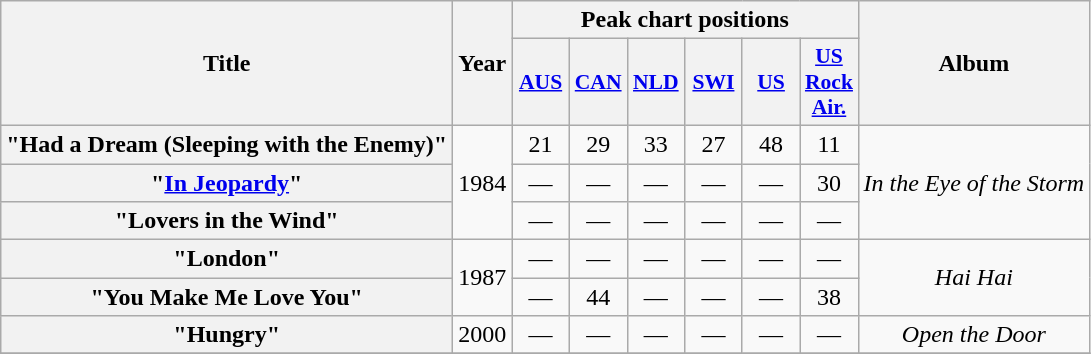<table class="wikitable plainrowheaders" style="text-align:center;">
<tr>
<th scope="col" rowspan="2">Title</th>
<th scope="col" rowspan="2">Year</th>
<th colspan="6">Peak chart positions</th>
<th scope="col" rowspan="2">Album</th>
</tr>
<tr>
<th scope="col" style="width:2.2em;font-size:90%;"><a href='#'>AUS</a><br></th>
<th scope="col" style="width:2.2em;font-size:90%;"><a href='#'>CAN</a><br></th>
<th scope="col" style="width:2.2em;font-size:90%;"><a href='#'>NLD</a><br></th>
<th scope="col" style="width:2.2em;font-size:90%;"><a href='#'>SWI</a><br></th>
<th scope="col" style="width:2.2em;font-size:90%;"><a href='#'>US</a><br></th>
<th scope="col" style="width:2.2em;font-size:90%;"><a href='#'>US<br>Rock<br>Air.</a><br></th>
</tr>
<tr>
<th scope="row">"Had a Dream (Sleeping with the Enemy)"</th>
<td rowspan="3">1984</td>
<td>21</td>
<td>29</td>
<td>33</td>
<td>27</td>
<td>48</td>
<td>11</td>
<td rowspan="3"><em>In the Eye of the Storm</em></td>
</tr>
<tr>
<th scope="row">"<a href='#'>In Jeopardy</a>"</th>
<td>—</td>
<td>—</td>
<td>—</td>
<td>—</td>
<td>—</td>
<td>30</td>
</tr>
<tr>
<th scope="row">"Lovers in the Wind"</th>
<td>—</td>
<td>—</td>
<td>—</td>
<td>—</td>
<td>—</td>
<td>—</td>
</tr>
<tr>
<th scope="row">"London"</th>
<td rowspan="2">1987</td>
<td>—</td>
<td>—</td>
<td>—</td>
<td>—</td>
<td>—</td>
<td>—</td>
<td rowspan="2"><em>Hai Hai</em></td>
</tr>
<tr>
<th scope="row">"You Make Me Love You"</th>
<td>—</td>
<td>44</td>
<td>—</td>
<td>—</td>
<td>—</td>
<td>38</td>
</tr>
<tr>
<th scope="row">"Hungry"</th>
<td>2000</td>
<td>—</td>
<td>—</td>
<td>—</td>
<td>—</td>
<td>—</td>
<td>—</td>
<td><em>Open the Door</em></td>
</tr>
<tr>
</tr>
</table>
